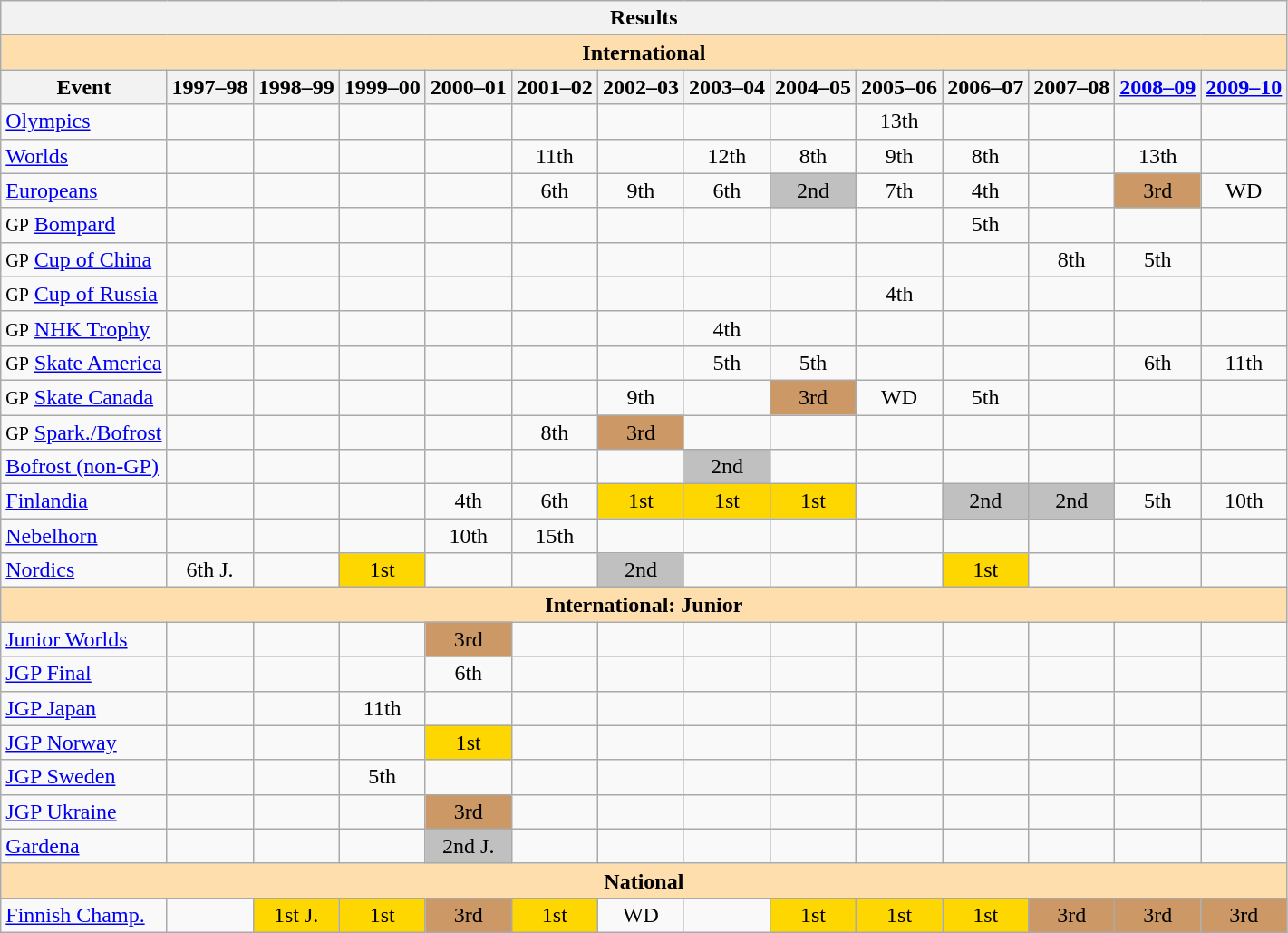<table class="wikitable" style="text-align:center">
<tr>
<th colspan=14 align=center><strong>Results</strong></th>
</tr>
<tr>
<th style="background-color: #ffdead; " colspan=14 align=center><strong>International</strong></th>
</tr>
<tr>
<th>Event</th>
<th>1997–98</th>
<th>1998–99</th>
<th>1999–00</th>
<th>2000–01</th>
<th>2001–02</th>
<th>2002–03</th>
<th>2003–04</th>
<th>2004–05</th>
<th>2005–06</th>
<th>2006–07</th>
<th>2007–08</th>
<th><a href='#'>2008–09</a></th>
<th><a href='#'>2009–10</a></th>
</tr>
<tr>
<td align=left><a href='#'>Olympics</a></td>
<td></td>
<td></td>
<td></td>
<td></td>
<td></td>
<td></td>
<td></td>
<td></td>
<td>13th</td>
<td></td>
<td></td>
<td></td>
<td></td>
</tr>
<tr>
<td align=left><a href='#'>Worlds</a></td>
<td></td>
<td></td>
<td></td>
<td></td>
<td>11th</td>
<td></td>
<td>12th</td>
<td>8th</td>
<td>9th</td>
<td>8th</td>
<td></td>
<td>13th</td>
<td></td>
</tr>
<tr>
<td align=left><a href='#'>Europeans</a></td>
<td></td>
<td></td>
<td></td>
<td></td>
<td>6th</td>
<td>9th</td>
<td>6th</td>
<td bgcolor=silver>2nd</td>
<td>7th</td>
<td>4th</td>
<td></td>
<td bgcolor=cc9966>3rd</td>
<td>WD</td>
</tr>
<tr>
<td align=left><small>GP</small> <a href='#'>Bompard</a></td>
<td></td>
<td></td>
<td></td>
<td></td>
<td></td>
<td></td>
<td></td>
<td></td>
<td></td>
<td>5th</td>
<td></td>
<td></td>
<td></td>
</tr>
<tr>
<td align=left><small>GP</small> <a href='#'>Cup of China</a></td>
<td></td>
<td></td>
<td></td>
<td></td>
<td></td>
<td></td>
<td></td>
<td></td>
<td></td>
<td></td>
<td>8th</td>
<td>5th</td>
<td></td>
</tr>
<tr>
<td align=left><small>GP</small> <a href='#'>Cup of Russia</a></td>
<td></td>
<td></td>
<td></td>
<td></td>
<td></td>
<td></td>
<td></td>
<td></td>
<td>4th</td>
<td></td>
<td></td>
<td></td>
<td></td>
</tr>
<tr>
<td align=left><small>GP</small> <a href='#'>NHK Trophy</a></td>
<td></td>
<td></td>
<td></td>
<td></td>
<td></td>
<td></td>
<td>4th</td>
<td></td>
<td></td>
<td></td>
<td></td>
<td></td>
<td></td>
</tr>
<tr>
<td align=left><small>GP</small> <a href='#'>Skate America</a></td>
<td></td>
<td></td>
<td></td>
<td></td>
<td></td>
<td></td>
<td>5th</td>
<td>5th</td>
<td></td>
<td></td>
<td></td>
<td>6th</td>
<td>11th</td>
</tr>
<tr>
<td align=left><small>GP</small> <a href='#'>Skate Canada</a></td>
<td></td>
<td></td>
<td></td>
<td></td>
<td></td>
<td>9th</td>
<td></td>
<td bgcolor=cc9966>3rd</td>
<td>WD</td>
<td>5th</td>
<td></td>
<td></td>
<td></td>
</tr>
<tr>
<td align=left><small>GP</small> <a href='#'>Spark./Bofrost</a></td>
<td></td>
<td></td>
<td></td>
<td></td>
<td>8th</td>
<td bgcolor=cc9966>3rd</td>
<td></td>
<td></td>
<td></td>
<td></td>
<td></td>
<td></td>
<td></td>
</tr>
<tr>
<td align=left><a href='#'>Bofrost (non-GP)</a></td>
<td></td>
<td></td>
<td></td>
<td></td>
<td></td>
<td></td>
<td bgcolor=silver>2nd</td>
<td></td>
<td></td>
<td></td>
<td></td>
<td></td>
<td></td>
</tr>
<tr>
<td align=left><a href='#'>Finlandia</a></td>
<td></td>
<td></td>
<td></td>
<td>4th</td>
<td>6th</td>
<td bgcolor=gold>1st</td>
<td bgcolor=gold>1st</td>
<td bgcolor=gold>1st</td>
<td></td>
<td bgcolor=silver>2nd</td>
<td bgcolor=silver>2nd</td>
<td>5th</td>
<td>10th</td>
</tr>
<tr>
<td align=left><a href='#'>Nebelhorn</a></td>
<td></td>
<td></td>
<td></td>
<td>10th</td>
<td>15th</td>
<td></td>
<td></td>
<td></td>
<td></td>
<td></td>
<td></td>
<td></td>
<td></td>
</tr>
<tr>
<td align=left><a href='#'>Nordics</a></td>
<td>6th J.</td>
<td></td>
<td bgcolor=gold>1st</td>
<td></td>
<td></td>
<td bgcolor=silver>2nd</td>
<td></td>
<td></td>
<td></td>
<td bgcolor=gold>1st</td>
<td></td>
<td></td>
<td></td>
</tr>
<tr>
<th style="background-color: #ffdead; " colspan=14 align=center><strong>International: Junior</strong></th>
</tr>
<tr>
<td align=left><a href='#'>Junior Worlds</a></td>
<td></td>
<td></td>
<td></td>
<td bgcolor=cc9966>3rd</td>
<td></td>
<td></td>
<td></td>
<td></td>
<td></td>
<td></td>
<td></td>
<td></td>
<td></td>
</tr>
<tr>
<td align=left><a href='#'>JGP Final</a></td>
<td></td>
<td></td>
<td></td>
<td>6th</td>
<td></td>
<td></td>
<td></td>
<td></td>
<td></td>
<td></td>
<td></td>
<td></td>
<td></td>
</tr>
<tr>
<td align=left><a href='#'>JGP Japan</a></td>
<td></td>
<td></td>
<td>11th</td>
<td></td>
<td></td>
<td></td>
<td></td>
<td></td>
<td></td>
<td></td>
<td></td>
<td></td>
<td></td>
</tr>
<tr>
<td align=left><a href='#'>JGP Norway</a></td>
<td></td>
<td></td>
<td></td>
<td bgcolor=gold>1st</td>
<td></td>
<td></td>
<td></td>
<td></td>
<td></td>
<td></td>
<td></td>
<td></td>
<td></td>
</tr>
<tr>
<td align=left><a href='#'>JGP Sweden</a></td>
<td></td>
<td></td>
<td>5th</td>
<td></td>
<td></td>
<td></td>
<td></td>
<td></td>
<td></td>
<td></td>
<td></td>
<td></td>
<td></td>
</tr>
<tr>
<td align=left><a href='#'>JGP Ukraine</a></td>
<td></td>
<td></td>
<td></td>
<td bgcolor=cc9966>3rd</td>
<td></td>
<td></td>
<td></td>
<td></td>
<td></td>
<td></td>
<td></td>
<td></td>
<td></td>
</tr>
<tr>
<td align=left><a href='#'>Gardena</a></td>
<td></td>
<td></td>
<td></td>
<td bgcolor=silver>2nd J.</td>
<td></td>
<td></td>
<td></td>
<td></td>
<td></td>
<td></td>
<td></td>
<td></td>
<td></td>
</tr>
<tr>
<th style="background-color: #ffdead; " colspan=14 align=center><strong>National</strong></th>
</tr>
<tr>
<td align=left><a href='#'>Finnish Champ.</a></td>
<td></td>
<td bgcolor=gold>1st J.</td>
<td bgcolor=gold>1st</td>
<td bgcolor=cc9966>3rd</td>
<td bgcolor=gold>1st</td>
<td>WD</td>
<td></td>
<td bgcolor=gold>1st</td>
<td bgcolor=gold>1st</td>
<td bgcolor=gold>1st</td>
<td bgcolor=cc9966>3rd</td>
<td bgcolor=cc9966>3rd</td>
<td bgcolor=cc9966>3rd</td>
</tr>
</table>
